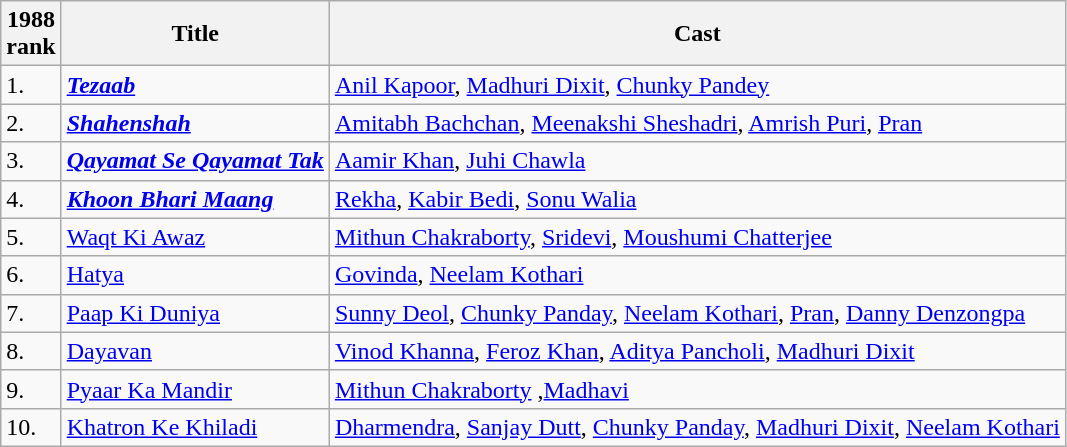<table class="wikitable">
<tr>
<th>1988<br>rank</th>
<th>Title</th>
<th>Cast</th>
</tr>
<tr>
<td>1.</td>
<td><strong><em><a href='#'>Tezaab</a></em></strong></td>
<td><a href='#'>Anil Kapoor</a>, <a href='#'>Madhuri Dixit</a>, <a href='#'>Chunky Pandey</a></td>
</tr>
<tr>
<td>2.</td>
<td><strong><em><a href='#'>Shahenshah</a></em></strong></td>
<td><a href='#'>Amitabh Bachchan</a>, <a href='#'>Meenakshi Sheshadri</a>, <a href='#'>Amrish Puri</a>, <a href='#'>Pran</a></td>
</tr>
<tr>
<td>3.</td>
<td><strong><em><a href='#'>Qayamat Se Qayamat Tak</a></em></strong></td>
<td><a href='#'>Aamir Khan</a>, <a href='#'>Juhi Chawla</a></td>
</tr>
<tr>
<td>4.</td>
<td><strong><em><a href='#'>Khoon Bhari Maang</a></em></strong></td>
<td><a href='#'>Rekha</a>, <a href='#'>Kabir Bedi</a>, <a href='#'>Sonu Walia</a></td>
</tr>
<tr>
<td>5.</td>
<td><a href='#'>Waqt Ki Awaz</a></td>
<td><a href='#'>Mithun Chakraborty</a>, <a href='#'>Sridevi</a>, <a href='#'>Moushumi Chatterjee</a></td>
</tr>
<tr>
<td>6.</td>
<td><a href='#'>Hatya</a></td>
<td><a href='#'>Govinda</a>, <a href='#'>Neelam Kothari</a></td>
</tr>
<tr>
<td>7.</td>
<td><a href='#'>Paap Ki Duniya</a></td>
<td><a href='#'>Sunny Deol</a>, <a href='#'>Chunky Panday</a>, <a href='#'>Neelam Kothari</a>, <a href='#'>Pran</a>, <a href='#'>Danny Denzongpa</a></td>
</tr>
<tr>
<td>8.</td>
<td><a href='#'>Dayavan</a></td>
<td><a href='#'>Vinod Khanna</a>, <a href='#'>Feroz Khan</a>, <a href='#'>Aditya Pancholi</a>, <a href='#'>Madhuri Dixit</a></td>
</tr>
<tr>
<td>9.</td>
<td><a href='#'>Pyaar Ka Mandir</a></td>
<td><a href='#'>Mithun Chakraborty</a> ,<a href='#'>Madhavi</a></td>
</tr>
<tr>
<td>10.</td>
<td><a href='#'>Khatron Ke Khiladi</a></td>
<td><a href='#'>Dharmendra</a>, <a href='#'>Sanjay Dutt</a>, <a href='#'>Chunky Panday</a>, <a href='#'>Madhuri Dixit</a>, <a href='#'>Neelam Kothari</a></td>
</tr>
</table>
